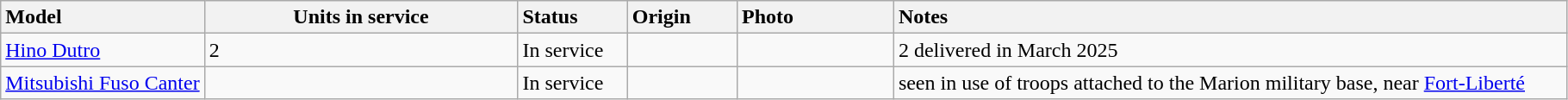<table class="wikitable">
<tr>
<th style="text-align: left; width:13%;">Model</th>
<th>Units in service</th>
<th style="text-align: left; width:7%;">Status</th>
<th style="text-align: left; width:7%;">Origin</th>
<th style="text-align: left; width:10%; ">Photo</th>
<th style="text-align: left; width:43%;">Notes</th>
</tr>
<tr>
<td><a href='#'>Hino Dutro</a></td>
<td>2</td>
<td>In service</td>
<td></td>
<td></td>
<td>2 delivered in March 2025</td>
</tr>
<tr>
<td><a href='#'>Mitsubishi Fuso Canter</a></td>
<td></td>
<td>In service</td>
<td></td>
<td></td>
<td>seen in use of troops attached to the Marion military base, near <a href='#'>Fort-Liberté</a></td>
</tr>
</table>
